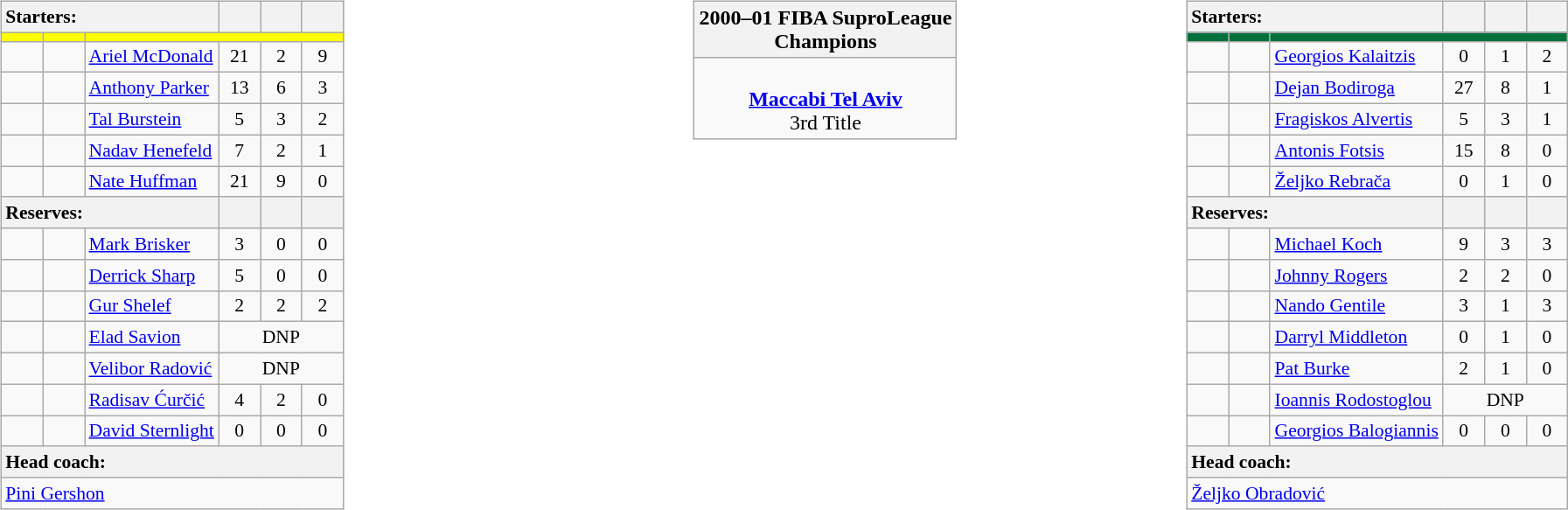<table style="width:100%;">
<tr>
<td valign=top width=33%><br><table class="wikitable" style="font-size:90%; text-align:center; margin:auto;" align=left>
<tr>
<th style="text-align:left" colspan=3>Starters:</th>
<th width=25></th>
<th width=25></th>
<th width=25></th>
</tr>
<tr>
<th style="background:yellow;" width=25></th>
<th style="background:yellow;" width=25></th>
<th colspan=4 style="background:yellow;"></th>
</tr>
<tr>
<td></td>
<td></td>
<td align=left> <a href='#'>Ariel McDonald</a></td>
<td>21</td>
<td>2</td>
<td>9</td>
</tr>
<tr>
<td></td>
<td></td>
<td align=left> <a href='#'>Anthony Parker</a></td>
<td>13</td>
<td>6</td>
<td>3</td>
</tr>
<tr>
<td></td>
<td></td>
<td align=left> <a href='#'>Tal Burstein</a></td>
<td>5</td>
<td>3</td>
<td>2</td>
</tr>
<tr>
<td></td>
<td></td>
<td align=left> <a href='#'>Nadav Henefeld</a></td>
<td>7</td>
<td>2</td>
<td>1</td>
</tr>
<tr>
<td></td>
<td></td>
<td align=left> <a href='#'>Nate Huffman</a></td>
<td>21</td>
<td>9</td>
<td>0</td>
</tr>
<tr>
<th style="text-align:left" colspan=3>Reserves:</th>
<th width=25></th>
<th width=25></th>
<th width=25></th>
</tr>
<tr>
<td></td>
<td></td>
<td align=left> <a href='#'>Mark Brisker</a></td>
<td>3</td>
<td>0</td>
<td>0</td>
</tr>
<tr>
<td></td>
<td></td>
<td align=left> <a href='#'>Derrick Sharp</a></td>
<td>5</td>
<td>0</td>
<td>0</td>
</tr>
<tr>
<td></td>
<td></td>
<td align=left> <a href='#'>Gur Shelef</a></td>
<td>2</td>
<td>2</td>
<td>2</td>
</tr>
<tr>
<td></td>
<td></td>
<td align=left> <a href='#'>Elad Savion</a></td>
<td colspan=3>DNP</td>
</tr>
<tr>
<td></td>
<td></td>
<td align=left> <a href='#'>Velibor Radović</a></td>
<td colspan=3>DNP</td>
</tr>
<tr>
<td></td>
<td></td>
<td align=left> <a href='#'>Radisav Ćurčić</a></td>
<td>4</td>
<td>2</td>
<td>0</td>
</tr>
<tr>
<td></td>
<td></td>
<td align=left> <a href='#'>David Sternlight</a></td>
<td>0</td>
<td>0</td>
<td>0</td>
</tr>
<tr>
<th style="text-align:left" colspan=7>Head coach:</th>
</tr>
<tr>
<td colspan=7 align=left> <a href='#'>Pini Gershon</a></td>
</tr>
</table>
</td>
<td valign=top width=33%><br><table class=wikitable style="text-align:center; margin:auto">
<tr>
<th>2000–01 FIBA SuproLeague <br>Champions</th>
</tr>
<tr>
<td><br> <strong><a href='#'>Maccabi Tel Aviv</a></strong><br>3rd Title</td>
</tr>
</table>
</td>
<td style="vertical-align:top; width:33%;"><br><table class="wikitable" style="font-size:90%; text-align:center; margin:auto;">
<tr>
<th style="text-align:left" colspan=3>Starters:</th>
<th width=25></th>
<th width=25></th>
<th width=25></th>
</tr>
<tr>
<th style="background:#00703C;" width=25></th>
<th style="background:#00703C;" width=25></th>
<th colspan=4 style="background:#00703C;"></th>
</tr>
<tr>
<td></td>
<td></td>
<td align=left> <a href='#'>Georgios Kalaitzis</a></td>
<td>0</td>
<td>1</td>
<td>2</td>
</tr>
<tr>
<td></td>
<td></td>
<td align=left> <a href='#'>Dejan Bodiroga</a></td>
<td>27</td>
<td>8</td>
<td>1</td>
</tr>
<tr>
<td></td>
<td></td>
<td align=left> <a href='#'>Fragiskos Alvertis</a></td>
<td>5</td>
<td>3</td>
<td>1</td>
</tr>
<tr>
<td></td>
<td></td>
<td align=left> <a href='#'>Antonis Fotsis</a></td>
<td>15</td>
<td>8</td>
<td>0</td>
</tr>
<tr>
<td></td>
<td></td>
<td align=left> <a href='#'>Željko Rebrača</a></td>
<td>0</td>
<td>1</td>
<td>0</td>
</tr>
<tr>
<th style="text-align:left" colspan=3>Reserves:</th>
<th width=25></th>
<th width=25></th>
<th width=25></th>
</tr>
<tr>
<td></td>
<td></td>
<td align=left> <a href='#'>Michael Koch</a></td>
<td>9</td>
<td>3</td>
<td>3</td>
</tr>
<tr>
<td></td>
<td></td>
<td align=left> <a href='#'>Johnny Rogers</a></td>
<td>2</td>
<td>2</td>
<td>0</td>
</tr>
<tr>
<td></td>
<td></td>
<td align=left> <a href='#'>Nando Gentile</a></td>
<td>3</td>
<td>1</td>
<td>3</td>
</tr>
<tr>
<td></td>
<td></td>
<td align=left> <a href='#'>Darryl Middleton</a></td>
<td>0</td>
<td>1</td>
<td>0</td>
</tr>
<tr>
<td></td>
<td></td>
<td align=left> <a href='#'>Pat Burke</a></td>
<td>2</td>
<td>1</td>
<td>0</td>
</tr>
<tr>
<td></td>
<td></td>
<td align=left> <a href='#'>Ioannis Rodostoglou</a></td>
<td colspan=3>DNP</td>
</tr>
<tr>
<td></td>
<td></td>
<td align=left> <a href='#'>Georgios Balogiannis</a></td>
<td>0</td>
<td>0</td>
<td>0</td>
</tr>
<tr>
<th style="text-align:left" colspan=7>Head coach:</th>
</tr>
<tr>
<td colspan=7 align=left> <a href='#'>Željko Obradović</a></td>
</tr>
</table>
</td>
</tr>
</table>
